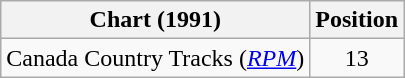<table class="wikitable sortable">
<tr>
<th scope="col">Chart (1991)</th>
<th scope="col">Position</th>
</tr>
<tr>
<td>Canada Country Tracks (<em><a href='#'>RPM</a></em>)</td>
<td align="center">13</td>
</tr>
</table>
